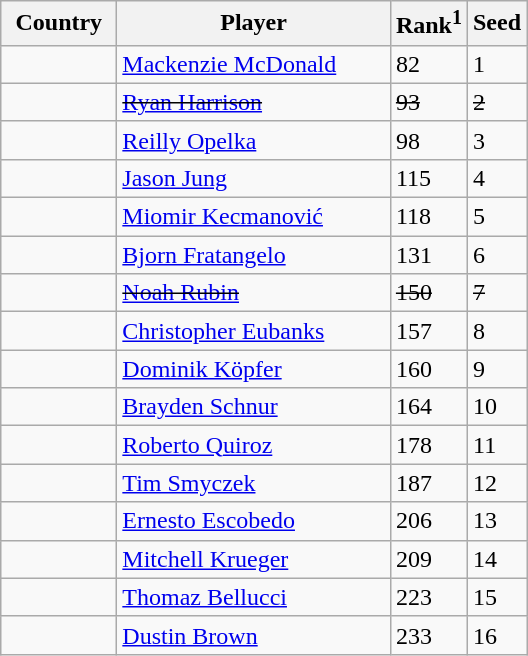<table class="sortable wikitable">
<tr>
<th width="70">Country</th>
<th width="175">Player</th>
<th>Rank<sup>1</sup></th>
<th>Seed</th>
</tr>
<tr>
<td></td>
<td><a href='#'>Mackenzie McDonald</a></td>
<td>82</td>
<td>1</td>
</tr>
<tr>
<td><s></s></td>
<td><s><a href='#'>Ryan Harrison</a></s></td>
<td><s>93</s></td>
<td><s>2</s></td>
</tr>
<tr>
<td></td>
<td><a href='#'>Reilly Opelka</a></td>
<td>98</td>
<td>3</td>
</tr>
<tr>
<td></td>
<td><a href='#'>Jason Jung</a></td>
<td>115</td>
<td>4</td>
</tr>
<tr>
<td></td>
<td><a href='#'>Miomir Kecmanović</a></td>
<td>118</td>
<td>5</td>
</tr>
<tr>
<td></td>
<td><a href='#'>Bjorn Fratangelo</a></td>
<td>131</td>
<td>6</td>
</tr>
<tr>
<td><s></s></td>
<td><s><a href='#'>Noah Rubin</a></s></td>
<td><s>150</s></td>
<td><s>7</s></td>
</tr>
<tr>
<td></td>
<td><a href='#'>Christopher Eubanks</a></td>
<td>157</td>
<td>8</td>
</tr>
<tr>
<td></td>
<td><a href='#'>Dominik Köpfer</a></td>
<td>160</td>
<td>9</td>
</tr>
<tr>
<td></td>
<td><a href='#'>Brayden Schnur</a></td>
<td>164</td>
<td>10</td>
</tr>
<tr>
<td></td>
<td><a href='#'>Roberto Quiroz</a></td>
<td>178</td>
<td>11</td>
</tr>
<tr>
<td></td>
<td><a href='#'>Tim Smyczek</a></td>
<td>187</td>
<td>12</td>
</tr>
<tr>
<td></td>
<td><a href='#'>Ernesto Escobedo</a></td>
<td>206</td>
<td>13</td>
</tr>
<tr>
<td></td>
<td><a href='#'>Mitchell Krueger</a></td>
<td>209</td>
<td>14</td>
</tr>
<tr>
<td></td>
<td><a href='#'>Thomaz Bellucci</a></td>
<td>223</td>
<td>15</td>
</tr>
<tr>
<td></td>
<td><a href='#'>Dustin Brown</a></td>
<td>233</td>
<td>16</td>
</tr>
</table>
